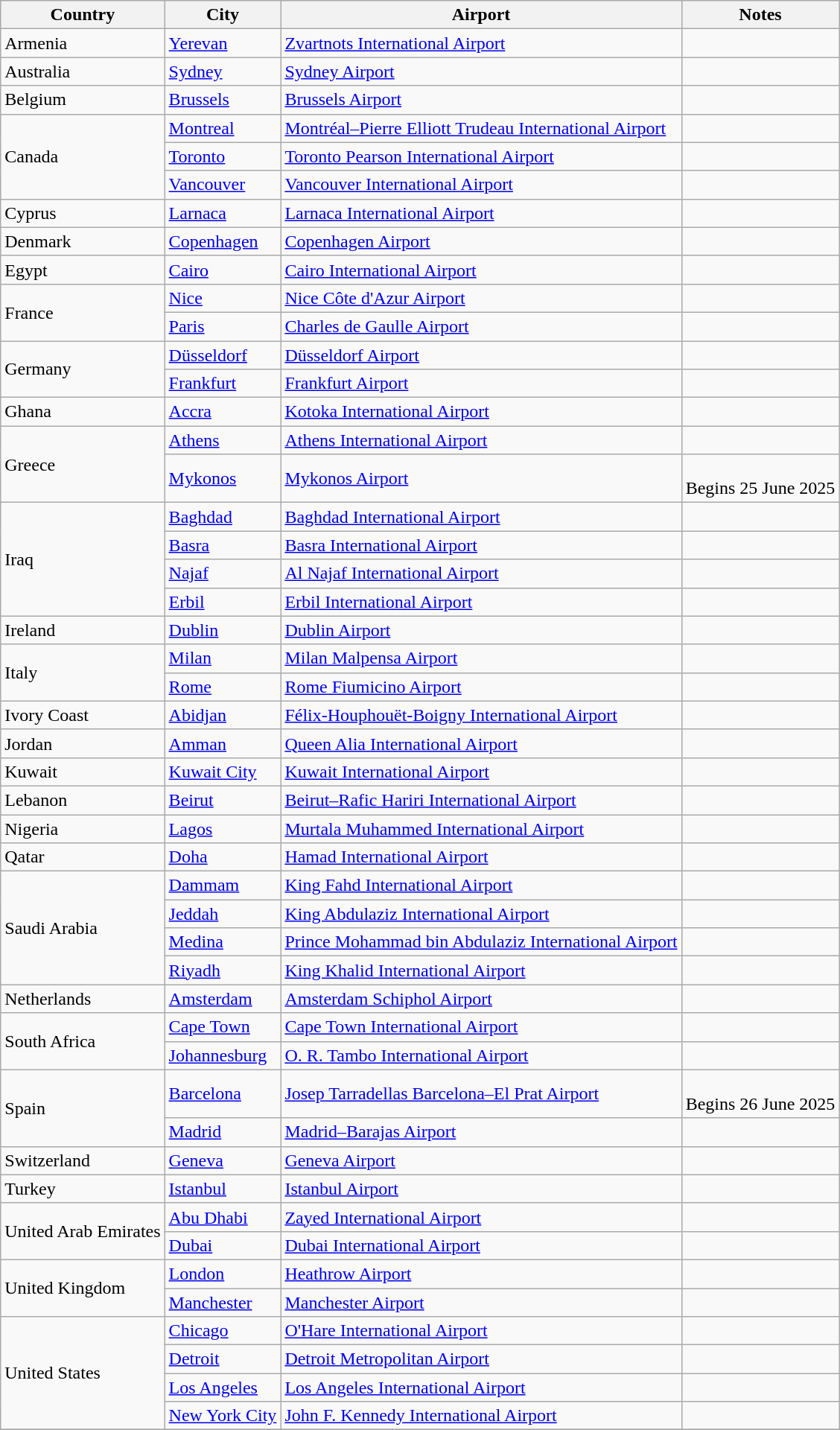<table class="wikitable">
<tr>
<th>Country</th>
<th>City</th>
<th>Airport</th>
<th>Notes</th>
</tr>
<tr>
<td>Armenia</td>
<td><a href='#'>Yerevan</a></td>
<td><a href='#'>Zvartnots International Airport</a></td>
<td align=center></td>
</tr>
<tr>
<td>Australia</td>
<td><a href='#'>Sydney</a></td>
<td><a href='#'>Sydney Airport</a></td>
<td></td>
</tr>
<tr>
<td>Belgium</td>
<td><a href='#'>Brussels</a></td>
<td><a href='#'>Brussels Airport</a></td>
<td align=center></td>
</tr>
<tr>
<td rowspan="3">Canada</td>
<td><a href='#'>Montreal</a></td>
<td><a href='#'>Montréal–Pierre Elliott Trudeau International Airport</a></td>
<td></td>
</tr>
<tr>
<td><a href='#'>Toronto</a></td>
<td><a href='#'>Toronto Pearson International Airport</a></td>
<td></td>
</tr>
<tr>
<td><a href='#'>Vancouver</a></td>
<td><a href='#'>Vancouver International Airport</a></td>
<td></td>
</tr>
<tr>
<td>Cyprus</td>
<td><a href='#'>Larnaca</a></td>
<td><a href='#'>Larnaca International Airport</a></td>
<td align=center></td>
</tr>
<tr>
<td>Denmark</td>
<td><a href='#'>Copenhagen</a></td>
<td><a href='#'>Copenhagen Airport</a></td>
<td align=center></td>
</tr>
<tr>
<td>Egypt</td>
<td><a href='#'>Cairo</a></td>
<td><a href='#'>Cairo International Airport</a></td>
<td align=center></td>
</tr>
<tr>
<td rowspan="2">France</td>
<td><a href='#'>Nice</a></td>
<td><a href='#'>Nice Côte d'Azur Airport</a></td>
<td></td>
</tr>
<tr>
<td><a href='#'>Paris</a></td>
<td><a href='#'>Charles de Gaulle Airport</a></td>
<td align=center></td>
</tr>
<tr>
<td rowspan="2">Germany</td>
<td><a href='#'>Düsseldorf</a></td>
<td><a href='#'>Düsseldorf Airport</a></td>
<td align=center></td>
</tr>
<tr>
<td><a href='#'>Frankfurt</a></td>
<td><a href='#'>Frankfurt Airport</a></td>
<td align=center></td>
</tr>
<tr>
<td>Ghana</td>
<td><a href='#'>Accra</a></td>
<td><a href='#'>Kotoka International Airport</a></td>
<td align=center></td>
</tr>
<tr>
<td rowspan="2">Greece</td>
<td><a href='#'>Athens</a></td>
<td><a href='#'>Athens International Airport</a></td>
<td align=center></td>
</tr>
<tr>
<td><a href='#'>Mykonos</a></td>
<td><a href='#'>Mykonos Airport</a></td>
<td><br>Begins 25 June 2025</td>
</tr>
<tr>
<td rowspan="4">Iraq</td>
<td><a href='#'>Baghdad</a></td>
<td><a href='#'>Baghdad International Airport</a></td>
<td align=center></td>
</tr>
<tr>
<td><a href='#'>Basra</a></td>
<td><a href='#'>Basra International Airport</a></td>
<td></td>
</tr>
<tr>
<td><a href='#'>Najaf</a></td>
<td><a href='#'>Al Najaf International Airport</a></td>
<td align=center></td>
</tr>
<tr>
<td><a href='#'>Erbil</a></td>
<td><a href='#'>Erbil International Airport</a></td>
<td align=center></td>
</tr>
<tr>
<td>Ireland</td>
<td><a href='#'>Dublin</a></td>
<td><a href='#'>Dublin Airport</a></td>
<td></td>
</tr>
<tr>
<td rowspan="2">Italy</td>
<td><a href='#'>Milan</a></td>
<td><a href='#'>Milan Malpensa Airport</a></td>
<td align=center></td>
</tr>
<tr>
<td><a href='#'>Rome</a></td>
<td><a href='#'>Rome Fiumicino Airport</a></td>
<td align=center></td>
</tr>
<tr>
<td>Ivory Coast</td>
<td><a href='#'>Abidjan</a></td>
<td><a href='#'>Félix-Houphouët-Boigny International Airport</a></td>
<td align=center></td>
</tr>
<tr>
<td>Jordan</td>
<td><a href='#'>Amman</a></td>
<td><a href='#'>Queen Alia International Airport</a></td>
<td align=center></td>
</tr>
<tr>
<td>Kuwait</td>
<td><a href='#'>Kuwait City</a></td>
<td><a href='#'>Kuwait International Airport</a></td>
<td align=center></td>
</tr>
<tr>
<td>Lebanon</td>
<td><a href='#'>Beirut</a></td>
<td><a href='#'>Beirut–Rafic Hariri International Airport</a></td>
<td></td>
</tr>
<tr>
<td>Nigeria</td>
<td><a href='#'>Lagos</a></td>
<td><a href='#'>Murtala Muhammed International Airport</a></td>
<td align=center></td>
</tr>
<tr>
<td>Qatar</td>
<td><a href='#'>Doha</a></td>
<td><a href='#'>Hamad International Airport</a></td>
<td align=center></td>
</tr>
<tr>
<td rowspan="4">Saudi Arabia</td>
<td><a href='#'>Dammam</a></td>
<td><a href='#'>King Fahd International Airport</a></td>
<td></td>
</tr>
<tr>
<td><a href='#'>Jeddah</a></td>
<td><a href='#'>King Abdulaziz International Airport</a></td>
<td align=center></td>
</tr>
<tr>
<td><a href='#'>Medina</a></td>
<td><a href='#'>Prince Mohammad bin Abdulaziz International Airport</a></td>
<td></td>
</tr>
<tr>
<td><a href='#'>Riyadh</a></td>
<td><a href='#'>King Khalid International Airport</a></td>
<td align=center></td>
</tr>
<tr>
<td>Netherlands</td>
<td><a href='#'>Amsterdam</a></td>
<td><a href='#'>Amsterdam Schiphol Airport</a></td>
<td></td>
</tr>
<tr>
<td rowspan="2">South Africa</td>
<td><a href='#'>Cape Town</a></td>
<td><a href='#'>Cape Town International Airport</a></td>
<td></td>
</tr>
<tr>
<td><a href='#'>Johannesburg</a></td>
<td><a href='#'>O. R. Tambo International Airport</a></td>
<td></td>
</tr>
<tr>
<td rowspan="2">Spain</td>
<td><a href='#'>Barcelona</a></td>
<td><a href='#'>Josep Tarradellas Barcelona–El Prat Airport</a></td>
<td><br>Begins 26 June 2025</td>
</tr>
<tr>
<td><a href='#'>Madrid</a></td>
<td><a href='#'>Madrid–Barajas Airport</a></td>
<td align=center></td>
</tr>
<tr>
<td>Switzerland</td>
<td><a href='#'>Geneva</a></td>
<td><a href='#'>Geneva Airport</a></td>
<td align=center></td>
</tr>
<tr>
<td>Turkey</td>
<td><a href='#'>Istanbul</a></td>
<td><a href='#'>Istanbul Airport</a></td>
<td align=center></td>
</tr>
<tr>
<td rowspan="2">United Arab Emirates</td>
<td><a href='#'>Abu Dhabi</a></td>
<td><a href='#'>Zayed International Airport</a></td>
<td align=center></td>
</tr>
<tr>
<td><a href='#'>Dubai</a></td>
<td><a href='#'>Dubai International Airport</a></td>
<td align=center></td>
</tr>
<tr>
<td rowspan="2">United Kingdom</td>
<td><a href='#'>London</a></td>
<td><a href='#'>Heathrow Airport</a></td>
<td align=center></td>
</tr>
<tr>
<td><a href='#'>Manchester</a></td>
<td><a href='#'>Manchester Airport</a></td>
<td></td>
</tr>
<tr>
<td rowspan="4">United States</td>
<td><a href='#'>Chicago</a></td>
<td><a href='#'>O'Hare International Airport</a></td>
<td></td>
</tr>
<tr>
<td><a href='#'>Detroit</a></td>
<td><a href='#'>Detroit Metropolitan Airport</a></td>
<td></td>
</tr>
<tr>
<td><a href='#'>Los Angeles</a></td>
<td><a href='#'>Los Angeles International Airport</a></td>
<td></td>
</tr>
<tr>
<td><a href='#'>New York City</a></td>
<td><a href='#'>John F. Kennedy International Airport</a></td>
<td></td>
</tr>
<tr>
</tr>
</table>
